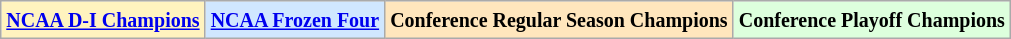<table class="wikitable">
<tr>
<td bgcolor="#FFF3BF"><small><strong><a href='#'>NCAA D-I Champions</a> </strong></small></td>
<td bgcolor="#D0E7FF"><small><strong><a href='#'>NCAA Frozen Four</a></strong></small></td>
<td bgcolor="#FFE6BD"><small><strong>Conference Regular Season Champions</strong></small></td>
<td bgcolor="#ddffdd"><small><strong>Conference Playoff Champions</strong></small></td>
</tr>
</table>
